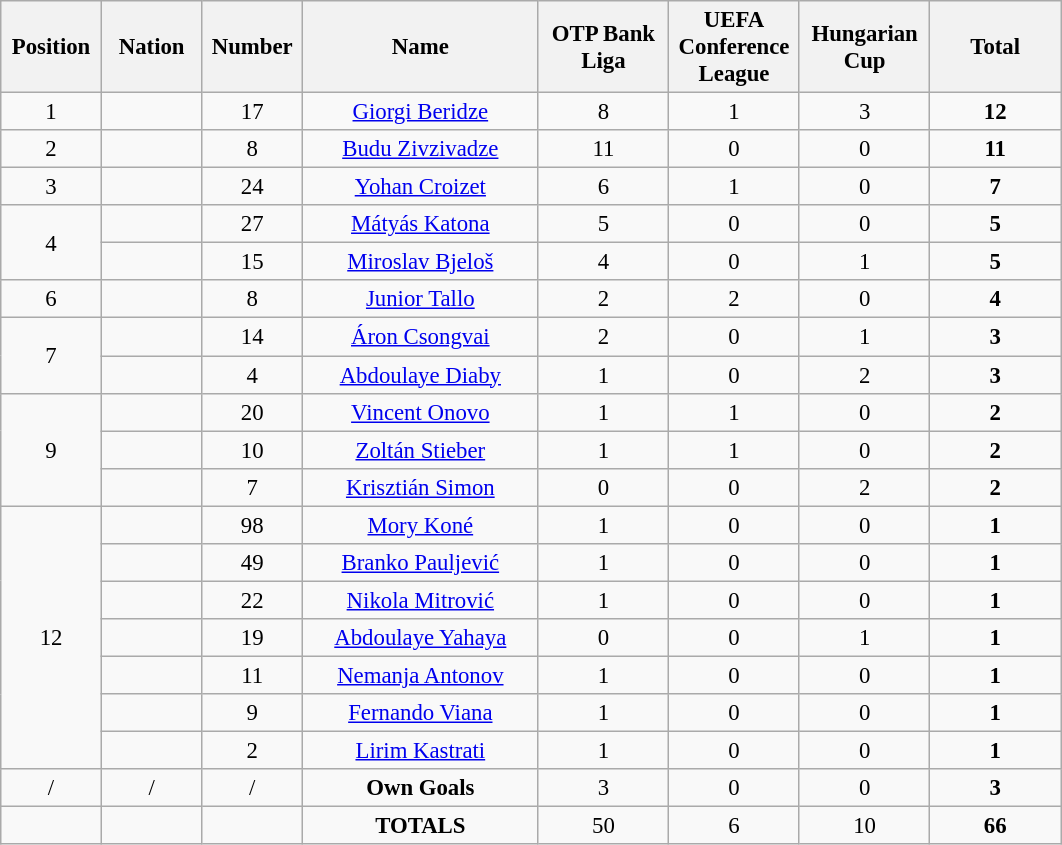<table class="wikitable" style="font-size: 95%; text-align: center;">
<tr>
<th width=60>Position</th>
<th width=60>Nation</th>
<th width=60>Number</th>
<th width=150>Name</th>
<th width=80>OTP Bank Liga</th>
<th width=80>UEFA Conference League</th>
<th width=80>Hungarian Cup</th>
<th width=80>Total</th>
</tr>
<tr>
<td>1</td>
<td></td>
<td>17</td>
<td><a href='#'>Giorgi Beridze</a></td>
<td>8</td>
<td>1</td>
<td>3</td>
<td><strong>12</strong></td>
</tr>
<tr>
<td>2</td>
<td></td>
<td>8</td>
<td><a href='#'>Budu Zivzivadze</a></td>
<td>11</td>
<td>0</td>
<td>0</td>
<td><strong>11</strong></td>
</tr>
<tr>
<td>3</td>
<td></td>
<td>24</td>
<td><a href='#'>Yohan Croizet</a></td>
<td>6</td>
<td>1</td>
<td>0</td>
<td><strong>7</strong></td>
</tr>
<tr>
<td rowspan="2">4</td>
<td></td>
<td>27</td>
<td><a href='#'>Mátyás Katona</a></td>
<td>5</td>
<td>0</td>
<td>0</td>
<td><strong>5</strong></td>
</tr>
<tr>
<td></td>
<td>15</td>
<td><a href='#'>Miroslav Bjeloš</a></td>
<td>4</td>
<td>0</td>
<td>1</td>
<td><strong>5</strong></td>
</tr>
<tr>
<td>6</td>
<td></td>
<td>8</td>
<td><a href='#'>Junior Tallo</a></td>
<td>2</td>
<td>2</td>
<td>0</td>
<td><strong>4</strong></td>
</tr>
<tr>
<td rowspan="2">7</td>
<td></td>
<td>14</td>
<td><a href='#'>Áron Csongvai</a></td>
<td>2</td>
<td>0</td>
<td>1</td>
<td><strong>3</strong></td>
</tr>
<tr>
<td></td>
<td>4</td>
<td><a href='#'>Abdoulaye Diaby</a></td>
<td>1</td>
<td>0</td>
<td>2</td>
<td><strong>3</strong></td>
</tr>
<tr>
<td rowspan="3">9</td>
<td></td>
<td>20</td>
<td><a href='#'>Vincent Onovo</a></td>
<td>1</td>
<td>1</td>
<td>0</td>
<td><strong>2</strong></td>
</tr>
<tr>
<td></td>
<td>10</td>
<td><a href='#'>Zoltán Stieber</a></td>
<td>1</td>
<td>1</td>
<td>0</td>
<td><strong>2</strong></td>
</tr>
<tr>
<td></td>
<td>7</td>
<td><a href='#'>Krisztián Simon</a></td>
<td>0</td>
<td>0</td>
<td>2</td>
<td><strong>2</strong></td>
</tr>
<tr>
<td rowspan="7">12</td>
<td></td>
<td>98</td>
<td><a href='#'>Mory Koné</a></td>
<td>1</td>
<td>0</td>
<td>0</td>
<td><strong>1</strong></td>
</tr>
<tr>
<td></td>
<td>49</td>
<td><a href='#'>Branko Pauljević</a></td>
<td>1</td>
<td>0</td>
<td>0</td>
<td><strong>1</strong></td>
</tr>
<tr>
<td></td>
<td>22</td>
<td><a href='#'>Nikola Mitrović</a></td>
<td>1</td>
<td>0</td>
<td>0</td>
<td><strong>1</strong></td>
</tr>
<tr>
<td></td>
<td>19</td>
<td><a href='#'>Abdoulaye Yahaya</a></td>
<td>0</td>
<td>0</td>
<td>1</td>
<td><strong>1</strong></td>
</tr>
<tr>
<td></td>
<td>11</td>
<td><a href='#'>Nemanja Antonov</a></td>
<td>1</td>
<td>0</td>
<td>0</td>
<td><strong>1</strong></td>
</tr>
<tr>
<td></td>
<td>9</td>
<td><a href='#'>Fernando Viana</a></td>
<td>1</td>
<td>0</td>
<td>0</td>
<td><strong>1</strong></td>
</tr>
<tr>
<td></td>
<td>2</td>
<td><a href='#'>Lirim Kastrati</a></td>
<td>1</td>
<td>0</td>
<td>0</td>
<td><strong>1</strong></td>
</tr>
<tr>
<td>/</td>
<td>/</td>
<td>/</td>
<td><strong>Own Goals</strong></td>
<td>3</td>
<td>0</td>
<td>0</td>
<td><strong>3</strong></td>
</tr>
<tr>
<td></td>
<td></td>
<td></td>
<td><strong>TOTALS</strong></td>
<td>50</td>
<td>6</td>
<td>10</td>
<td><strong>66</strong></td>
</tr>
</table>
